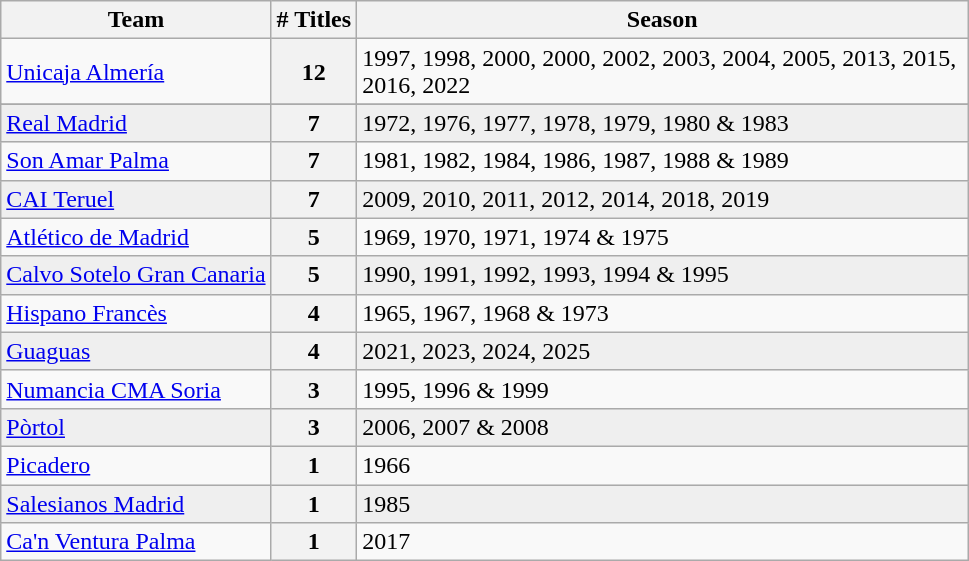<table class="wikitable">
<tr>
<th>Team</th>
<th># Titles</th>
<th width="400">Season</th>
</tr>
<tr>
<td align=left> <a href='#'>Unicaja Almería</a></td>
<th align=center>12</th>
<td>1997, 1998, 2000, 2000, 2002, 2003, 2004, 2005, 2013, 2015, 2016, 2022</td>
</tr>
<tr>
</tr>
<tr bgcolor=#EFEFEF>
<td align=left> <a href='#'>Real Madrid</a></td>
<th align=center>7</th>
<td>1972, 1976, 1977, 1978, 1979, 1980 & 1983</td>
</tr>
<tr>
<td align=left> <a href='#'>Son Amar Palma</a></td>
<th align=center>7</th>
<td>1981, 1982, 1984, 1986, 1987, 1988 & 1989</td>
</tr>
<tr bgcolor=#EFEFEF>
<td align=left> <a href='#'>CAI Teruel</a></td>
<th align=center>7</th>
<td>2009, 2010, 2011, 2012, 2014, 2018, 2019</td>
</tr>
<tr>
<td align=left> <a href='#'>Atlético de Madrid</a></td>
<th align=center>5</th>
<td>1969, 1970, 1971, 1974 & 1975</td>
</tr>
<tr bgcolor=#EFEFEF>
<td align=left> <a href='#'>Calvo Sotelo Gran Canaria</a></td>
<th align=center>5</th>
<td>1990, 1991, 1992, 1993, 1994 & 1995</td>
</tr>
<tr>
<td align=left> <a href='#'>Hispano Francès</a></td>
<th align=center>4</th>
<td>1965, 1967, 1968 & 1973</td>
</tr>
<tr bgcolor=#EFEFEF>
<td align=left> <a href='#'>Guaguas</a></td>
<th align=center>4</th>
<td>2021, 2023, 2024, 2025</td>
</tr>
<tr>
<td align=left> <a href='#'>Numancia CMA Soria</a></td>
<th align=center>3</th>
<td>1995, 1996 & 1999</td>
</tr>
<tr bgcolor=#EFEFEF>
<td align=left> <a href='#'>Pòrtol</a></td>
<th align=center>3</th>
<td>2006, 2007 & 2008</td>
</tr>
<tr>
<td align=left> <a href='#'>Picadero</a></td>
<th align=center>1</th>
<td>1966</td>
</tr>
<tr bgcolor=#EFEFEF>
<td align=left> <a href='#'>Salesianos Madrid</a></td>
<th align=center>1</th>
<td>1985</td>
</tr>
<tr>
<td align=left> <a href='#'>Ca'n Ventura Palma</a></td>
<th align=center>1</th>
<td>2017</td>
</tr>
</table>
